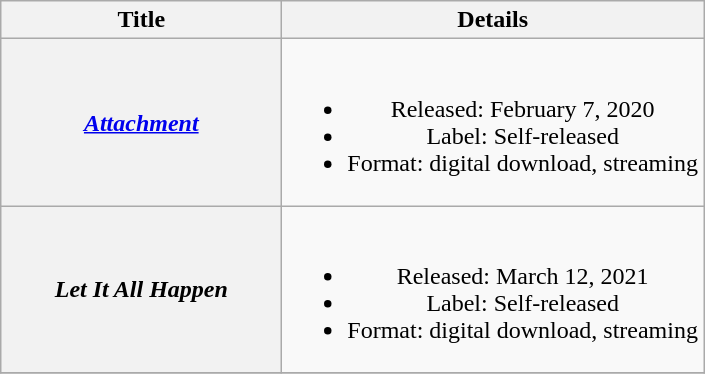<table class="wikitable plainrowheaders" style="text-align:center">
<tr>
<th scope="col">Title</th>
<th scope="col">Details</th>
</tr>
<tr>
<th scope="row" style="width:180px;"><em><a href='#'>Attachment</a></em></th>
<td><br><ul><li>Released: February 7, 2020</li><li>Label: Self-released</li><li>Format: digital download, streaming</li></ul></td>
</tr>
<tr>
<th scope="row" style="width:180px;"><em>Let It All Happen</em></th>
<td><br><ul><li>Released: March 12, 2021</li><li>Label: Self-released</li><li>Format: digital download, streaming</li></ul></td>
</tr>
<tr>
</tr>
</table>
